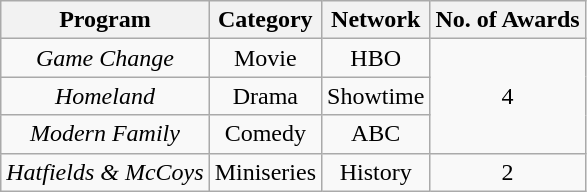<table class="wikitable">
<tr>
<th>Program</th>
<th>Category</th>
<th>Network</th>
<th>No. of Awards</th>
</tr>
<tr style="text-align:center">
<td><em>Game Change</em></td>
<td>Movie</td>
<td>HBO</td>
<td rowspan="3">4</td>
</tr>
<tr style="text-align:center">
<td><em>Homeland</em></td>
<td>Drama</td>
<td>Showtime</td>
</tr>
<tr style="text-align:center">
<td><em>Modern Family</em></td>
<td>Comedy</td>
<td>ABC</td>
</tr>
<tr style="text-align:center">
<td><em>Hatfields & McCoys</em></td>
<td>Miniseries</td>
<td>History</td>
<td>2</td>
</tr>
</table>
